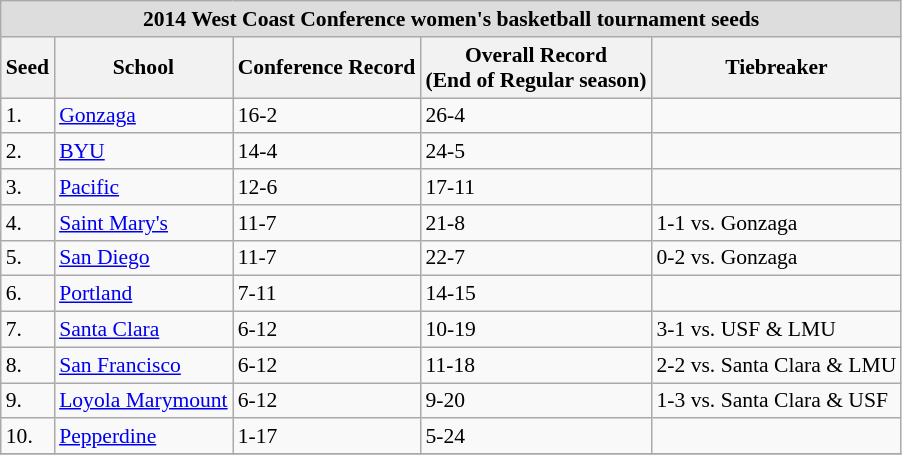<table class="wikitable" style="white-space:nowrap; font-size:90%;">
<tr>
<td colspan="7" style="text-align:center; background:#DDDDDD; font:#000000"><strong>2014 West Coast Conference women's basketball tournament seeds</strong></td>
</tr>
<tr bgcolor="#efefef">
<th>Seed</th>
<th>School</th>
<th>Conference Record</th>
<th>Overall Record <br>(End of Regular season)</th>
<th>Tiebreaker</th>
</tr>
<tr>
<td>1.</td>
<td><a href='#'>Gonzaga</a></td>
<td>16-2</td>
<td>26-4</td>
<td></td>
</tr>
<tr>
<td>2.</td>
<td><a href='#'>BYU</a></td>
<td>14-4</td>
<td>24-5</td>
<td></td>
</tr>
<tr>
<td>3.</td>
<td><a href='#'>Pacific</a></td>
<td>12-6</td>
<td>17-11</td>
<td></td>
</tr>
<tr>
<td>4.</td>
<td><a href='#'>Saint Mary's</a></td>
<td>11-7</td>
<td>21-8</td>
<td>1-1 vs. Gonzaga</td>
</tr>
<tr>
<td>5.</td>
<td><a href='#'>San Diego</a></td>
<td>11-7</td>
<td>22-7</td>
<td>0-2 vs. Gonzaga</td>
</tr>
<tr>
<td>6.</td>
<td><a href='#'>Portland</a></td>
<td>7-11</td>
<td>14-15</td>
<td></td>
</tr>
<tr>
<td>7.</td>
<td><a href='#'>Santa Clara</a></td>
<td>6-12</td>
<td>10-19</td>
<td>3-1 vs. USF & LMU</td>
</tr>
<tr>
<td>8.</td>
<td><a href='#'>San Francisco</a></td>
<td>6-12</td>
<td>11-18</td>
<td>2-2 vs. Santa Clara & LMU</td>
</tr>
<tr>
<td>9.</td>
<td><a href='#'>Loyola Marymount</a></td>
<td>6-12</td>
<td>9-20</td>
<td>1-3 vs. Santa Clara & USF</td>
</tr>
<tr>
<td>10.</td>
<td><a href='#'>Pepperdine</a></td>
<td>1-17</td>
<td>5-24</td>
<td></td>
</tr>
<tr>
</tr>
</table>
